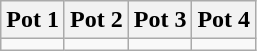<table class="wikitable">
<tr>
<th>Pot 1</th>
<th>Pot 2</th>
<th>Pot 3</th>
<th>Pot 4</th>
</tr>
<tr>
<td valign=top></td>
<td valign=top></td>
<td valign=top></td>
<td valign=top></td>
</tr>
</table>
